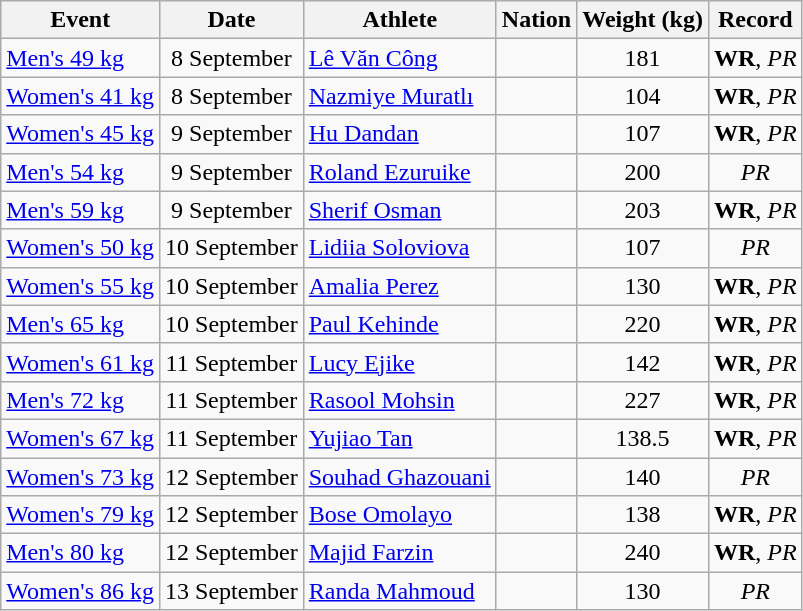<table class="wikitable sortable">
<tr>
<th>Event</th>
<th>Date</th>
<th>Athlete</th>
<th>Nation</th>
<th>Weight (kg)</th>
<th>Record</th>
</tr>
<tr>
<td><a href='#'>Men's 49 kg</a></td>
<td align=center>8 September</td>
<td><a href='#'>Lê Văn Công</a></td>
<td></td>
<td align=center>181</td>
<td align=center><strong>WR</strong>, <em>PR</em></td>
</tr>
<tr>
<td><a href='#'>Women's 41 kg</a></td>
<td align=center>8 September</td>
<td><a href='#'>Nazmiye Muratlı</a></td>
<td></td>
<td align=center>104</td>
<td align=center><strong>WR</strong>, <em>PR</em></td>
</tr>
<tr>
<td><a href='#'>Women's 45 kg</a></td>
<td align=center>9 September</td>
<td><a href='#'>Hu Dandan</a></td>
<td></td>
<td align=center>107</td>
<td align=center><strong>WR</strong>, <em>PR</em></td>
</tr>
<tr>
<td><a href='#'>Men's 54 kg</a></td>
<td align=center>9 September</td>
<td><a href='#'>Roland Ezuruike</a></td>
<td></td>
<td align=center>200</td>
<td align=center><em>PR</em></td>
</tr>
<tr>
<td><a href='#'>Men's 59 kg</a></td>
<td align=center>9 September</td>
<td><a href='#'>Sherif Osman</a></td>
<td></td>
<td align=center>203</td>
<td align=center><strong>WR</strong>, <em>PR</em></td>
</tr>
<tr>
<td><a href='#'>Women's 50 kg</a></td>
<td align=center>10 September</td>
<td><a href='#'>Lidiia Soloviova</a></td>
<td></td>
<td align=center>107</td>
<td align=center><em>PR</em></td>
</tr>
<tr>
<td><a href='#'>Women's 55 kg</a></td>
<td align=center>10 September</td>
<td><a href='#'>Amalia Perez</a></td>
<td></td>
<td align=center>130</td>
<td align=center><strong>WR</strong>, <em>PR</em></td>
</tr>
<tr>
<td><a href='#'>Men's 65 kg</a></td>
<td align=center>10 September</td>
<td><a href='#'>Paul Kehinde</a></td>
<td></td>
<td align=center>220</td>
<td align=center><strong>WR</strong>, <em>PR</em></td>
</tr>
<tr>
<td><a href='#'>Women's 61 kg</a></td>
<td align=center>11 September</td>
<td><a href='#'>Lucy Ejike</a></td>
<td></td>
<td align=center>142</td>
<td align=center><strong>WR</strong>, <em>PR</em></td>
</tr>
<tr>
<td><a href='#'>Men's 72 kg</a></td>
<td align=center>11 September</td>
<td><a href='#'>Rasool Mohsin</a></td>
<td></td>
<td align=center>227</td>
<td align=center><strong>WR</strong>, <em>PR</em></td>
</tr>
<tr>
<td><a href='#'>Women's 67 kg</a></td>
<td align=center>11 September</td>
<td><a href='#'>Yujiao Tan</a></td>
<td></td>
<td align=center>138.5</td>
<td align=center><strong>WR</strong>, <em>PR</em></td>
</tr>
<tr>
<td><a href='#'>Women's 73 kg</a></td>
<td align=center>12 September</td>
<td><a href='#'>Souhad Ghazouani</a></td>
<td></td>
<td align=center>140</td>
<td align=center><em>PR</em></td>
</tr>
<tr>
<td><a href='#'>Women's 79 kg</a></td>
<td align=center>12 September</td>
<td><a href='#'>Bose Omolayo</a></td>
<td></td>
<td align=center>138</td>
<td align=center><strong>WR</strong>, <em>PR</em></td>
</tr>
<tr>
<td><a href='#'>Men's 80 kg</a></td>
<td align=center>12 September</td>
<td><a href='#'>Majid Farzin</a></td>
<td></td>
<td align=center>240</td>
<td align=center><strong>WR</strong>, <em>PR</em></td>
</tr>
<tr>
<td><a href='#'>Women's 86 kg</a></td>
<td align=center>13 September</td>
<td><a href='#'>Randa Mahmoud</a></td>
<td></td>
<td align=center>130</td>
<td align=center><em>PR</em></td>
</tr>
</table>
